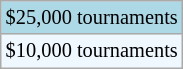<table class="wikitable" style="font-size:85%;">
<tr style="background:lightblue;">
<td>$25,000 tournaments</td>
</tr>
<tr style="background:#f0f8ff;">
<td>$10,000 tournaments</td>
</tr>
</table>
